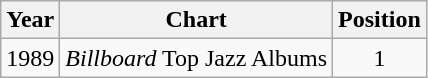<table class="wikitable">
<tr>
<th>Year</th>
<th>Chart</th>
<th>Position</th>
</tr>
<tr>
<td>1989</td>
<td><em>Billboard</em> Top Jazz Albums</td>
<td align="center">1</td>
</tr>
</table>
